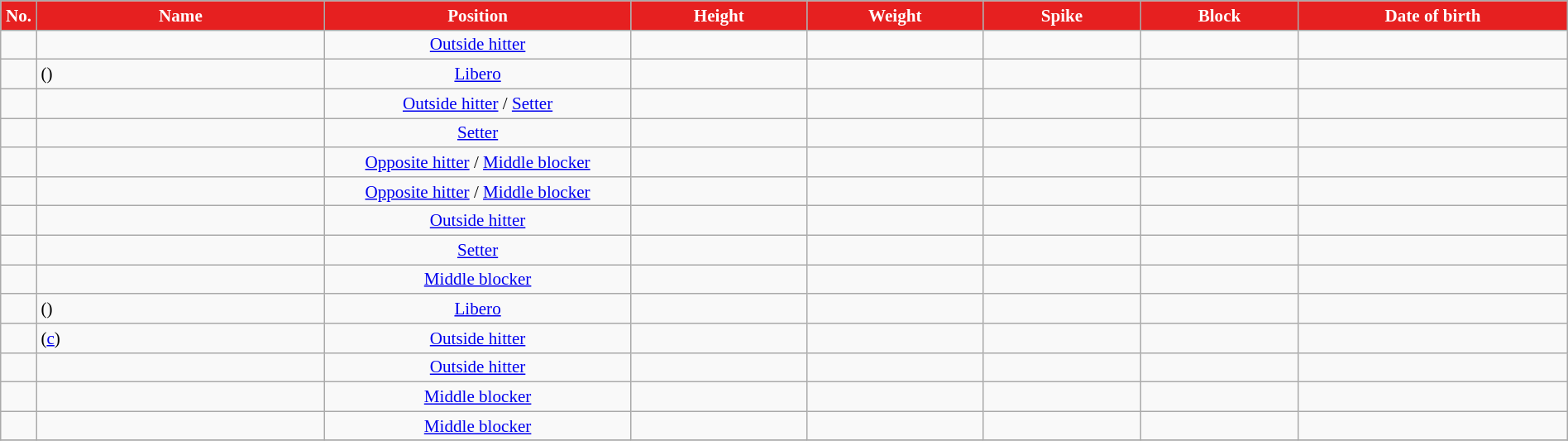<table class="wikitable sortable" style="font-size:88%; text-align:center; width:100%;">
<tr>
<th style="width:1em; background:#E62020; color:white;">No.</th>
<th style="width:15em; background:#E62020; color:white;">Name</th>
<th style="width:16em; background:#E62020; color:white;">Position</th>
<th style="width:9em; background:#E62020; color:white;">Height</th>
<th style="width:9em; background:#E62020; color:white;">Weight</th>
<th style="width:8em; background:#E62020; color:white;">Spike</th>
<th style="width:8em; background:#E62020; color:white;">Block</th>
<th style="width:14em; background:#E62020; color:white;">Date of birth</th>
</tr>
<tr>
<td></td>
<td align=left> </td>
<td><a href='#'>Outside hitter</a></td>
<td></td>
<td></td>
<td></td>
<td></td>
<td align=right></td>
</tr>
<tr>
<td></td>
<td align=left>  ()</td>
<td><a href='#'>Libero</a></td>
<td></td>
<td></td>
<td></td>
<td></td>
<td align=right></td>
</tr>
<tr>
<td></td>
<td align=left> </td>
<td><a href='#'>Outside hitter</a> / <a href='#'>Setter</a></td>
<td></td>
<td></td>
<td></td>
<td></td>
<td align=right></td>
</tr>
<tr>
<td></td>
<td align=left> </td>
<td><a href='#'>Setter</a></td>
<td></td>
<td></td>
<td></td>
<td></td>
<td align=right></td>
</tr>
<tr>
<td></td>
<td align=left> </td>
<td><a href='#'>Opposite hitter</a> / <a href='#'>Middle blocker</a></td>
<td></td>
<td></td>
<td></td>
<td></td>
<td align=right></td>
</tr>
<tr>
<td></td>
<td align=left> </td>
<td><a href='#'>Opposite hitter</a> / <a href='#'>Middle blocker</a></td>
<td></td>
<td></td>
<td></td>
<td></td>
<td align=right></td>
</tr>
<tr>
<td></td>
<td align=left> </td>
<td><a href='#'>Outside hitter</a></td>
<td></td>
<td></td>
<td></td>
<td></td>
<td align=right></td>
</tr>
<tr>
<td></td>
<td align=left> </td>
<td><a href='#'>Setter</a></td>
<td></td>
<td></td>
<td></td>
<td></td>
<td align=right></td>
</tr>
<tr>
<td></td>
<td align=left> </td>
<td><a href='#'>Middle blocker</a></td>
<td></td>
<td></td>
<td></td>
<td></td>
<td align=right></td>
</tr>
<tr>
<td></td>
<td align=left>  ()</td>
<td><a href='#'>Libero</a></td>
<td></td>
<td></td>
<td></td>
<td></td>
<td align=right></td>
</tr>
<tr>
<td></td>
<td align=left>  (<a href='#'>c</a>)</td>
<td><a href='#'>Outside hitter</a></td>
<td></td>
<td></td>
<td></td>
<td></td>
<td align=right></td>
</tr>
<tr>
<td></td>
<td align=left> </td>
<td><a href='#'>Outside hitter</a></td>
<td></td>
<td></td>
<td></td>
<td></td>
<td align=right></td>
</tr>
<tr>
<td></td>
<td align=left> </td>
<td><a href='#'>Middle blocker</a></td>
<td></td>
<td></td>
<td></td>
<td></td>
<td align=right></td>
</tr>
<tr>
<td></td>
<td align=left> </td>
<td><a href='#'>Middle blocker</a></td>
<td></td>
<td></td>
<td></td>
<td></td>
<td align=right></td>
</tr>
<tr>
</tr>
</table>
